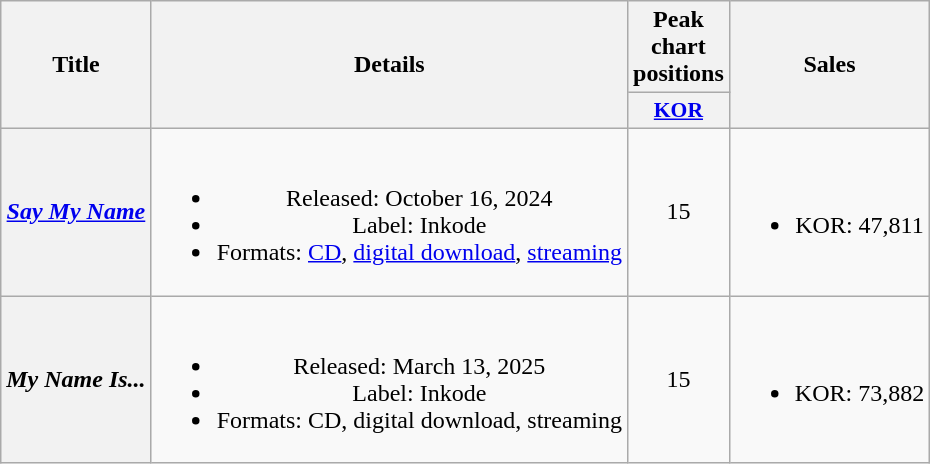<table class="wikitable plainrowheaders" style="text-align:center">
<tr>
<th scope="col" rowspan="2">Title</th>
<th scope="col" rowspan="2">Details</th>
<th scope="col">Peak chart positions</th>
<th scope="col" rowspan="2">Sales</th>
</tr>
<tr>
<th style="font-size:90%; width:2.5em"><a href='#'>KOR</a><br></th>
</tr>
<tr>
<th scope="row"><em><a href='#'>Say My Name</a></em></th>
<td><br><ul><li>Released: October 16, 2024</li><li>Label: Inkode</li><li>Formats: <a href='#'>CD</a>, <a href='#'>digital download</a>, <a href='#'>streaming</a></li></ul></td>
<td>15</td>
<td><br><ul><li>KOR: 47,811</li></ul></td>
</tr>
<tr>
<th scope="row"><em>My Name Is...</em></th>
<td><br><ul><li>Released: March 13, 2025</li><li>Label: Inkode</li><li>Formats: CD, digital download, streaming</li></ul></td>
<td>15</td>
<td><br><ul><li>KOR: 73,882</li></ul></td>
</tr>
</table>
